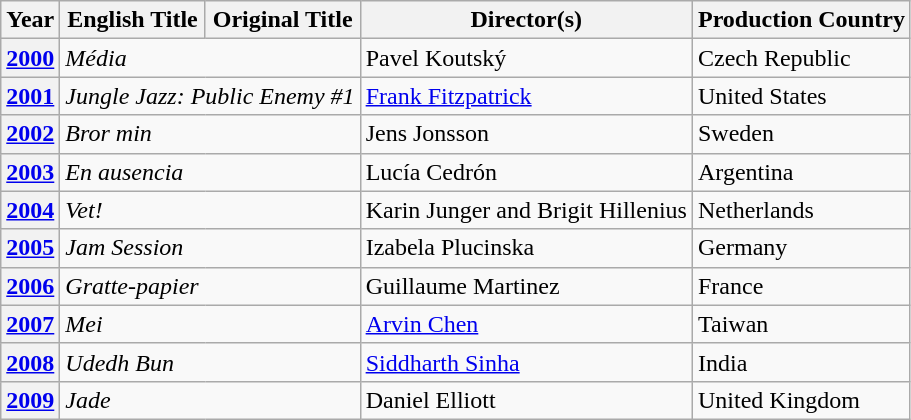<table class="wikitable">
<tr>
<th>Year</th>
<th>English Title</th>
<th>Original Title</th>
<th>Director(s)</th>
<th>Production Country</th>
</tr>
<tr>
<th><a href='#'>2000</a></th>
<td colspan="2"><em>Média</em></td>
<td>Pavel Koutský</td>
<td>Czech Republic</td>
</tr>
<tr>
<th><a href='#'>2001</a></th>
<td colspan="2"><em>Jungle Jazz: Public Enemy #1</em></td>
<td><a href='#'>Frank Fitzpatrick</a></td>
<td>United States</td>
</tr>
<tr>
<th><a href='#'>2002</a></th>
<td colspan="2"><em>Bror min</em></td>
<td>Jens Jonsson</td>
<td>Sweden</td>
</tr>
<tr>
<th><a href='#'>2003</a></th>
<td colspan="2"><em>En ausencia</em></td>
<td>Lucía Cedrón</td>
<td>Argentina</td>
</tr>
<tr>
<th><a href='#'>2004</a></th>
<td colspan="2"><em>Vet!</em></td>
<td>Karin Junger and Brigit Hillenius</td>
<td>Netherlands</td>
</tr>
<tr>
<th><a href='#'>2005</a></th>
<td colspan="2"><em>Jam Session</em></td>
<td>Izabela Plucinska</td>
<td>Germany</td>
</tr>
<tr>
<th><a href='#'>2006</a></th>
<td colspan="2"><em>Gratte-papier</em></td>
<td>Guillaume Martinez</td>
<td>France</td>
</tr>
<tr>
<th><a href='#'>2007</a></th>
<td colspan="2"><em>Mei</em></td>
<td><a href='#'>Arvin Chen</a></td>
<td>Taiwan</td>
</tr>
<tr>
<th><a href='#'>2008</a></th>
<td colspan="2"><em>Udedh Bun</em></td>
<td><a href='#'>Siddharth Sinha</a></td>
<td>India</td>
</tr>
<tr>
<th><a href='#'>2009</a></th>
<td colspan="2"><em>Jade</em></td>
<td>Daniel Elliott</td>
<td>United Kingdom</td>
</tr>
</table>
